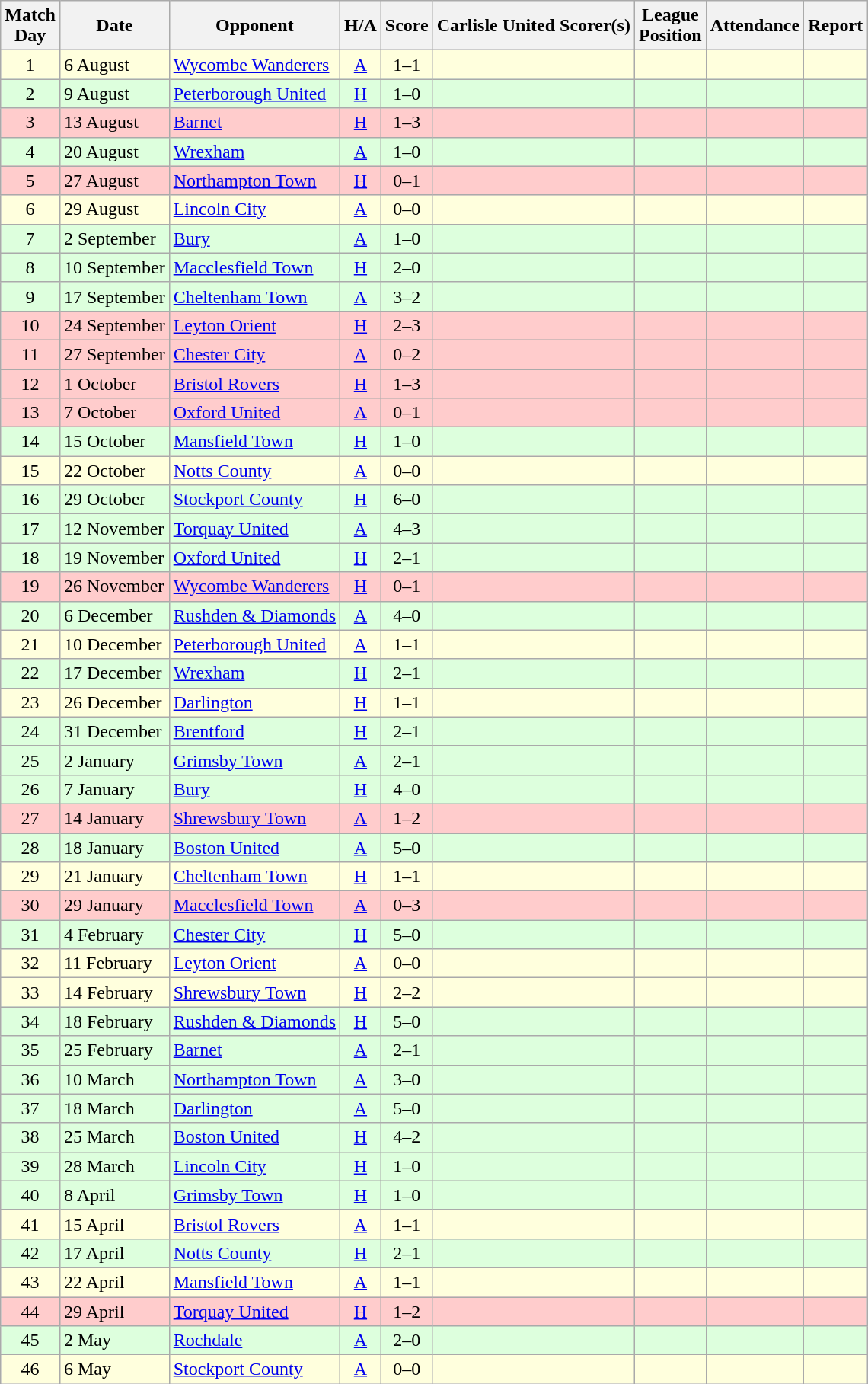<table class="wikitable" style="text-align:center">
<tr>
<th>Match<br> Day</th>
<th>Date</th>
<th>Opponent</th>
<th>H/A</th>
<th>Score</th>
<th>Carlisle United Scorer(s)</th>
<th>League<br>Position</th>
<th>Attendance</th>
<th>Report</th>
</tr>
<tr bgcolor=#ffffdd>
<td>1</td>
<td align=left>6 August</td>
<td align=left><a href='#'>Wycombe Wanderers</a></td>
<td><a href='#'>A</a></td>
<td>1–1</td>
<td align=left></td>
<td></td>
<td></td>
<td></td>
</tr>
<tr bgcolor=#ddffdd>
<td>2</td>
<td align=left>9 August</td>
<td align=left><a href='#'>Peterborough United</a></td>
<td><a href='#'>H</a></td>
<td>1–0</td>
<td align=left></td>
<td></td>
<td></td>
<td></td>
</tr>
<tr bgcolor=#FFCCCC>
<td>3</td>
<td align=left>13 August</td>
<td align=left><a href='#'>Barnet</a></td>
<td><a href='#'>H</a></td>
<td>1–3</td>
<td align=left></td>
<td></td>
<td></td>
<td></td>
</tr>
<tr bgcolor=#ddffdd>
<td>4</td>
<td align=left>20 August</td>
<td align=left><a href='#'>Wrexham</a></td>
<td><a href='#'>A</a></td>
<td>1–0</td>
<td align=left></td>
<td></td>
<td></td>
<td></td>
</tr>
<tr bgcolor=#FFCCCC>
<td>5</td>
<td align=left>27 August</td>
<td align=left><a href='#'>Northampton Town</a></td>
<td><a href='#'>H</a></td>
<td>0–1</td>
<td align=left></td>
<td></td>
<td></td>
<td></td>
</tr>
<tr bgcolor=#ffffdd>
<td>6</td>
<td align=left>29 August</td>
<td align=left><a href='#'>Lincoln City</a></td>
<td><a href='#'>A</a></td>
<td>0–0</td>
<td align=left></td>
<td></td>
<td></td>
<td></td>
</tr>
<tr>
</tr>
<tr bgcolor=#ddffdd>
<td>7</td>
<td align=left>2 September</td>
<td align=left><a href='#'>Bury</a></td>
<td><a href='#'>A</a></td>
<td>1–0</td>
<td align=left></td>
<td></td>
<td></td>
<td></td>
</tr>
<tr bgcolor=#ddffdd>
<td>8</td>
<td align=left>10 September</td>
<td align=left><a href='#'>Macclesfield Town</a></td>
<td><a href='#'>H</a></td>
<td>2–0</td>
<td align=left></td>
<td></td>
<td></td>
<td></td>
</tr>
<tr bgcolor=#ddffdd>
<td>9</td>
<td align=left>17 September</td>
<td align=left><a href='#'>Cheltenham Town</a></td>
<td><a href='#'>A</a></td>
<td>3–2</td>
<td align=left></td>
<td></td>
<td></td>
<td></td>
</tr>
<tr bgcolor=#FFCCCC>
<td>10</td>
<td align=left>24 September</td>
<td align=left><a href='#'>Leyton Orient</a></td>
<td><a href='#'>H</a></td>
<td>2–3</td>
<td align=left></td>
<td></td>
<td></td>
<td></td>
</tr>
<tr bgcolor=#FFCCCC>
<td>11</td>
<td align=left>27 September</td>
<td align=left><a href='#'>Chester City</a></td>
<td><a href='#'>A</a></td>
<td>0–2</td>
<td align=left></td>
<td></td>
<td></td>
<td></td>
</tr>
<tr bgcolor=#FFCCCC>
<td>12</td>
<td align=left>1 October</td>
<td align=left><a href='#'>Bristol Rovers</a></td>
<td><a href='#'>H</a></td>
<td>1–3</td>
<td align=left></td>
<td></td>
<td></td>
<td></td>
</tr>
<tr bgcolor=#FFCCCC>
<td>13</td>
<td align=left>7 October</td>
<td align=left><a href='#'>Oxford United</a></td>
<td><a href='#'>A</a></td>
<td>0–1</td>
<td align=left></td>
<td></td>
<td></td>
<td></td>
</tr>
<tr bgcolor=#ddffdd>
<td>14</td>
<td align=left>15 October</td>
<td align=left><a href='#'>Mansfield Town</a></td>
<td><a href='#'>H</a></td>
<td>1–0</td>
<td align=left></td>
<td></td>
<td></td>
<td></td>
</tr>
<tr bgcolor=#ffffdd>
<td>15</td>
<td align=left>22 October</td>
<td align=left><a href='#'>Notts County</a></td>
<td><a href='#'>A</a></td>
<td>0–0</td>
<td align=left></td>
<td></td>
<td></td>
<td></td>
</tr>
<tr bgcolor=#ddffdd>
<td>16</td>
<td align=left>29 October</td>
<td align=left><a href='#'>Stockport County</a></td>
<td><a href='#'>H</a></td>
<td>6–0</td>
<td align=left></td>
<td></td>
<td></td>
<td></td>
</tr>
<tr bgcolor=#ddffdd>
<td>17</td>
<td align=left>12 November</td>
<td align=left><a href='#'>Torquay United</a></td>
<td><a href='#'>A</a></td>
<td>4–3</td>
<td align=left></td>
<td></td>
<td></td>
<td></td>
</tr>
<tr bgcolor=#ddffdd>
<td>18</td>
<td align=left>19 November</td>
<td align=left><a href='#'>Oxford United</a></td>
<td><a href='#'>H</a></td>
<td>2–1</td>
<td align=left></td>
<td></td>
<td></td>
<td></td>
</tr>
<tr bgcolor=#FFCCCC>
<td>19</td>
<td align=left>26 November</td>
<td align=left><a href='#'>Wycombe Wanderers</a></td>
<td><a href='#'>H</a></td>
<td>0–1</td>
<td align=left></td>
<td></td>
<td></td>
<td></td>
</tr>
<tr bgcolor=#ddffdd>
<td>20</td>
<td align=left>6 December</td>
<td align=left><a href='#'>Rushden & Diamonds</a></td>
<td><a href='#'>A</a></td>
<td>4–0</td>
<td align=left></td>
<td></td>
<td></td>
<td></td>
</tr>
<tr bgcolor=#ffffdd>
<td>21</td>
<td align=left>10 December</td>
<td align=left><a href='#'>Peterborough United</a></td>
<td><a href='#'>A</a></td>
<td>1–1</td>
<td align=left></td>
<td></td>
<td></td>
<td></td>
</tr>
<tr bgcolor=#ddffdd>
<td>22</td>
<td align=left>17 December</td>
<td align=left><a href='#'>Wrexham</a></td>
<td><a href='#'>H</a></td>
<td>2–1</td>
<td align=left></td>
<td></td>
<td></td>
<td></td>
</tr>
<tr bgcolor=#ffffdd>
<td>23</td>
<td align=left>26 December</td>
<td align=left><a href='#'>Darlington</a></td>
<td><a href='#'>H</a></td>
<td>1–1</td>
<td align=left></td>
<td></td>
<td></td>
<td></td>
</tr>
<tr bgcolor=#ddffdd>
<td>24</td>
<td align=left>31 December</td>
<td align=left><a href='#'>Brentford</a></td>
<td><a href='#'>H</a></td>
<td>2–1</td>
<td align=left></td>
<td></td>
<td></td>
<td></td>
</tr>
<tr bgcolor=#ddffdd>
<td>25</td>
<td align=left>2 January</td>
<td align=left><a href='#'>Grimsby Town</a></td>
<td><a href='#'>A</a></td>
<td>2–1</td>
<td align=left></td>
<td></td>
<td></td>
<td></td>
</tr>
<tr bgcolor=#ddffdd>
<td>26</td>
<td align=left>7 January</td>
<td align=left><a href='#'>Bury</a></td>
<td><a href='#'>H</a></td>
<td>4–0</td>
<td align=left></td>
<td></td>
<td></td>
<td></td>
</tr>
<tr bgcolor=#FFCCCC>
<td>27</td>
<td align=left>14 January</td>
<td align=left><a href='#'>Shrewsbury Town</a></td>
<td><a href='#'>A</a></td>
<td>1–2</td>
<td align=left></td>
<td></td>
<td></td>
<td></td>
</tr>
<tr bgcolor=#ddffdd>
<td>28</td>
<td align=left>18 January</td>
<td align=left><a href='#'>Boston United</a></td>
<td><a href='#'>A</a></td>
<td>5–0</td>
<td></td>
<td></td>
<td></td>
<td></td>
</tr>
<tr bgcolor=#ffffdd>
<td>29</td>
<td align=left>21 January</td>
<td align=left><a href='#'>Cheltenham Town</a></td>
<td><a href='#'>H</a></td>
<td>1–1</td>
<td align=left></td>
<td></td>
<td></td>
<td></td>
</tr>
<tr bgcolor=#FFCCCC>
<td>30</td>
<td align=left>29 January</td>
<td align=left><a href='#'>Macclesfield Town</a></td>
<td><a href='#'>A</a></td>
<td>0–3</td>
<td align=left></td>
<td></td>
<td></td>
<td></td>
</tr>
<tr bgcolor=#ddffdd>
<td>31</td>
<td align=left>4 February</td>
<td align=left><a href='#'>Chester City</a></td>
<td><a href='#'>H</a></td>
<td>5–0</td>
<td align=left></td>
<td></td>
<td></td>
<td></td>
</tr>
<tr bgcolor=#ffffdd>
<td>32</td>
<td align=left>11 February</td>
<td align=left><a href='#'>Leyton Orient</a></td>
<td><a href='#'>A</a></td>
<td>0–0</td>
<td align=left></td>
<td></td>
<td></td>
<td></td>
</tr>
<tr bgcolor=#ffffdd>
<td>33</td>
<td align=left>14 February</td>
<td align=left><a href='#'>Shrewsbury Town</a></td>
<td><a href='#'>H</a></td>
<td>2–2</td>
<td align=left></td>
<td></td>
<td></td>
<td></td>
</tr>
<tr bgcolor=#ddffdd>
<td>34</td>
<td align=left>18 February</td>
<td align=left><a href='#'>Rushden & Diamonds</a></td>
<td><a href='#'>H</a></td>
<td>5–0</td>
<td align=left></td>
<td></td>
<td></td>
<td></td>
</tr>
<tr bgcolor=#ddffdd>
<td>35</td>
<td align=left>25 February</td>
<td align=left><a href='#'>Barnet</a></td>
<td><a href='#'>A</a></td>
<td>2–1</td>
<td align=left></td>
<td></td>
<td></td>
<td></td>
</tr>
<tr bgcolor=#ddffdd>
<td>36</td>
<td align=left>10 March</td>
<td align=left><a href='#'>Northampton Town</a></td>
<td><a href='#'>A</a></td>
<td>3–0</td>
<td align=left></td>
<td></td>
<td></td>
<td></td>
</tr>
<tr bgcolor=#ddffdd>
<td>37</td>
<td align=left>18 March</td>
<td align=left><a href='#'>Darlington</a></td>
<td><a href='#'>A</a></td>
<td>5–0</td>
<td align=left></td>
<td></td>
<td></td>
<td></td>
</tr>
<tr bgcolor=#ddffdd>
<td>38</td>
<td align=left>25 March</td>
<td align=left><a href='#'>Boston United</a></td>
<td><a href='#'>H</a></td>
<td>4–2</td>
<td align=left></td>
<td></td>
<td></td>
<td></td>
</tr>
<tr bgcolor=#ddffdd>
<td>39</td>
<td align=left>28 March</td>
<td align=left><a href='#'>Lincoln City</a></td>
<td><a href='#'>H</a></td>
<td>1–0</td>
<td align=left></td>
<td></td>
<td></td>
<td></td>
</tr>
<tr bgcolor=#ddffdd>
<td>40</td>
<td align=left>8 April</td>
<td align=left><a href='#'>Grimsby Town</a></td>
<td><a href='#'>H</a></td>
<td>1–0</td>
<td align=left></td>
<td></td>
<td></td>
<td></td>
</tr>
<tr bgcolor=#ffffdd>
<td>41</td>
<td align=left>15 April</td>
<td align=left><a href='#'>Bristol Rovers</a></td>
<td><a href='#'>A</a></td>
<td>1–1</td>
<td align=left></td>
<td></td>
<td></td>
<td></td>
</tr>
<tr bgcolor=#ddffdd>
<td>42</td>
<td align=left>17 April</td>
<td align=left><a href='#'>Notts County</a></td>
<td><a href='#'>H</a></td>
<td>2–1</td>
<td align=left></td>
<td></td>
<td></td>
<td></td>
</tr>
<tr bgcolor=#ffffdd>
<td>43</td>
<td align=left>22 April</td>
<td align=left><a href='#'>Mansfield Town</a></td>
<td><a href='#'>A</a></td>
<td>1–1</td>
<td align=left></td>
<td></td>
<td></td>
<td></td>
</tr>
<tr bgcolor=#FFCCCC>
<td>44</td>
<td align=left>29 April</td>
<td align=left><a href='#'>Torquay United</a></td>
<td><a href='#'>H</a></td>
<td>1–2</td>
<td align=left></td>
<td></td>
<td></td>
<td></td>
</tr>
<tr bgcolor=#ddffdd>
<td>45</td>
<td align=left>2 May</td>
<td align=left><a href='#'>Rochdale</a></td>
<td><a href='#'>A</a></td>
<td>2–0</td>
<td align=left></td>
<td></td>
<td></td>
<td></td>
</tr>
<tr bgcolor=#ffffdd>
<td>46</td>
<td align=left>6 May</td>
<td align=left><a href='#'>Stockport County</a></td>
<td><a href='#'>A</a></td>
<td>0–0</td>
<td align=left></td>
<td></td>
<td></td>
<td></td>
</tr>
</table>
